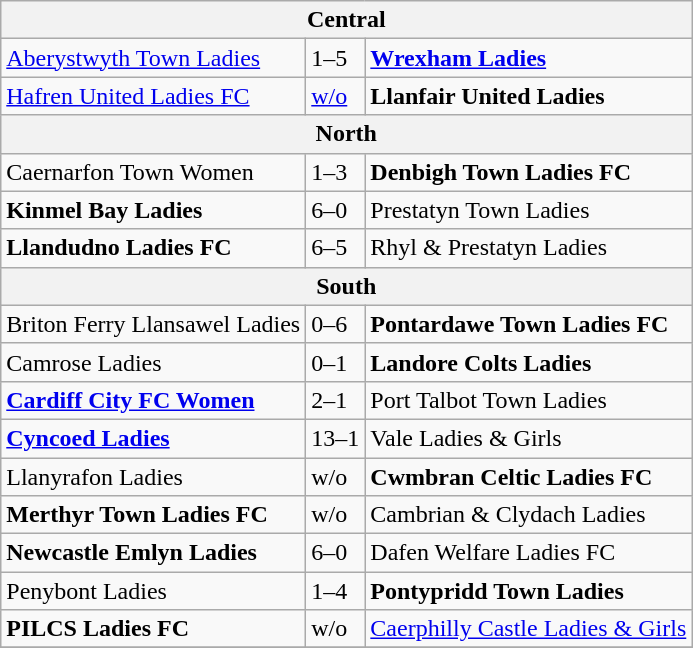<table class="wikitable">
<tr>
<th colspan=3>Central</th>
</tr>
<tr>
<td><a href='#'>Aberystwyth Town Ladies</a></td>
<td>1–5</td>
<td><a href='#'><strong>Wrexham Ladies</strong></a></td>
</tr>
<tr>
<td><a href='#'>Hafren United Ladies FC</a></td>
<td><a href='#'>w/o</a></td>
<td><strong>Llanfair United Ladies</strong></td>
</tr>
<tr>
<th colspan=3>North</th>
</tr>
<tr>
<td>Caernarfon Town Women</td>
<td>1–3</td>
<td><strong>Denbigh Town Ladies FC</strong></td>
</tr>
<tr>
<td><strong>Kinmel Bay Ladies</strong></td>
<td>6–0</td>
<td>Prestatyn Town Ladies</td>
</tr>
<tr>
<td><strong>Llandudno Ladies FC</strong></td>
<td>6–5</td>
<td>Rhyl & Prestatyn Ladies</td>
</tr>
<tr>
<th colspan=3>South</th>
</tr>
<tr>
<td>Briton Ferry Llansawel Ladies</td>
<td>0–6</td>
<td><strong>Pontardawe Town Ladies FC</strong></td>
</tr>
<tr>
<td>Camrose Ladies</td>
<td>0–1</td>
<td><strong>Landore Colts Ladies</strong></td>
</tr>
<tr>
<td><a href='#'><strong>Cardiff City FC Women</strong></a></td>
<td>2–1</td>
<td>Port Talbot Town Ladies</td>
</tr>
<tr>
<td><strong><a href='#'>Cyncoed Ladies</a></strong></td>
<td>13–1</td>
<td>Vale Ladies & Girls</td>
</tr>
<tr>
<td>Llanyrafon Ladies</td>
<td>w/o</td>
<td><strong>Cwmbran Celtic Ladies FC</strong></td>
</tr>
<tr>
<td><strong>Merthyr Town Ladies FC</strong></td>
<td>w/o</td>
<td>Cambrian & Clydach Ladies</td>
</tr>
<tr>
<td><strong>Newcastle Emlyn Ladies</strong></td>
<td>6–0</td>
<td>Dafen Welfare Ladies FC</td>
</tr>
<tr>
<td>Penybont Ladies</td>
<td>1–4</td>
<td><strong>Pontypridd Town Ladies</strong></td>
</tr>
<tr>
<td><strong>PILCS Ladies FC</strong></td>
<td>w/o</td>
<td><a href='#'>Caerphilly Castle Ladies & Girls</a></td>
</tr>
<tr>
</tr>
</table>
